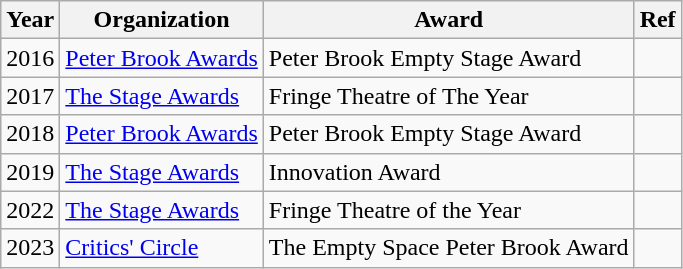<table class="wikitable">
<tr>
<th>Year</th>
<th>Organization</th>
<th>Award</th>
<th>Ref</th>
</tr>
<tr>
<td>2016</td>
<td><a href='#'>Peter Brook Awards</a></td>
<td>Peter Brook Empty Stage Award</td>
<td></td>
</tr>
<tr>
<td>2017</td>
<td><a href='#'>The Stage Awards</a></td>
<td>Fringe Theatre of The Year</td>
<td><br></td>
</tr>
<tr>
<td>2018</td>
<td><a href='#'>Peter Brook Awards</a></td>
<td>Peter Brook Empty Stage Award</td>
<td></td>
</tr>
<tr>
<td>2019</td>
<td><a href='#'>The Stage Awards</a></td>
<td>Innovation Award</td>
<td></td>
</tr>
<tr>
<td>2022</td>
<td><a href='#'>The Stage Awards</a></td>
<td>Fringe Theatre of the Year</td>
<td></td>
</tr>
<tr>
<td>2023</td>
<td><a href='#'>Critics' Circle</a></td>
<td>The Empty Space Peter Brook Award</td>
<td></td>
</tr>
</table>
